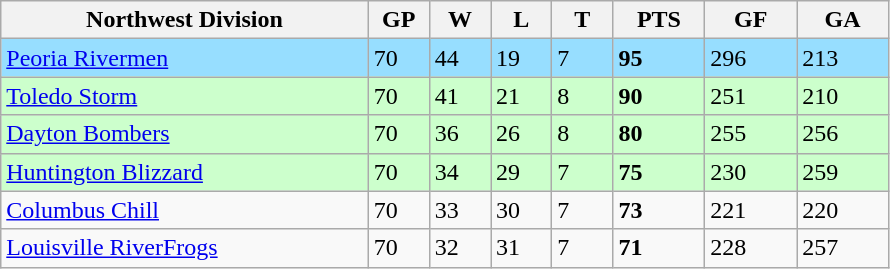<table class="wikitable">
<tr>
<th bgcolor="#DDDDFF" width="30%">Northwest Division</th>
<th bgcolor="#DDDDFF" width="5%">GP</th>
<th bgcolor="#DDDDFF" width="5%">W</th>
<th bgcolor="#DDDDFF" width="5%">L</th>
<th bgcolor="#DDDDFF" width="5%">T</th>
<th bgcolor="#DDDDFF" width="7.5%">PTS</th>
<th bgcolor="#DDDDFF" width="7.5%">GF</th>
<th bgcolor="#DDDDFF" width="7.5%">GA</th>
</tr>
<tr bgcolor="#97DEFF">
<td><a href='#'>Peoria Rivermen</a></td>
<td>70</td>
<td>44</td>
<td>19</td>
<td>7</td>
<td><strong>95</strong></td>
<td>296</td>
<td>213</td>
</tr>
<tr bgcolor="#ccffcc">
<td><a href='#'>Toledo Storm</a></td>
<td>70</td>
<td>41</td>
<td>21</td>
<td>8</td>
<td><strong>90</strong></td>
<td>251</td>
<td>210</td>
</tr>
<tr bgcolor="#ccffcc">
<td><a href='#'>Dayton Bombers</a></td>
<td>70</td>
<td>36</td>
<td>26</td>
<td>8</td>
<td><strong>80</strong></td>
<td>255</td>
<td>256</td>
</tr>
<tr bgcolor="#ccffcc">
<td><a href='#'>Huntington Blizzard</a></td>
<td>70</td>
<td>34</td>
<td>29</td>
<td>7</td>
<td><strong>75</strong></td>
<td>230</td>
<td>259</td>
</tr>
<tr>
<td><a href='#'>Columbus Chill</a></td>
<td>70</td>
<td>33</td>
<td>30</td>
<td>7</td>
<td><strong>73</strong></td>
<td>221</td>
<td>220</td>
</tr>
<tr>
<td><a href='#'>Louisville RiverFrogs</a></td>
<td>70</td>
<td>32</td>
<td>31</td>
<td>7</td>
<td><strong>71</strong></td>
<td>228</td>
<td>257</td>
</tr>
</table>
